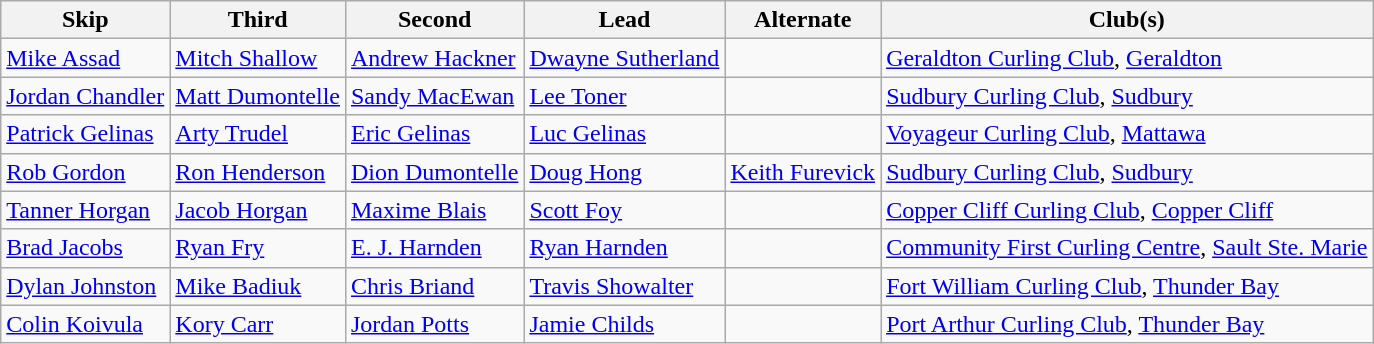<table class="wikitable">
<tr>
<th>Skip</th>
<th>Third</th>
<th>Second</th>
<th>Lead</th>
<th>Alternate</th>
<th>Club(s)</th>
</tr>
<tr>
<td><a href='#'>Mike Assad</a></td>
<td><a href='#'>Mitch Shallow</a></td>
<td><a href='#'>Andrew Hackner</a></td>
<td><a href='#'>Dwayne Sutherland</a></td>
<td></td>
<td><a href='#'>Geraldton Curling Club</a>, <a href='#'>Geraldton</a></td>
</tr>
<tr>
<td><a href='#'>Jordan Chandler</a></td>
<td><a href='#'>Matt Dumontelle</a></td>
<td><a href='#'>Sandy MacEwan</a></td>
<td><a href='#'>Lee Toner</a></td>
<td></td>
<td><a href='#'>Sudbury Curling Club</a>, <a href='#'>Sudbury</a></td>
</tr>
<tr>
<td><a href='#'>Patrick Gelinas</a></td>
<td><a href='#'>Arty Trudel</a></td>
<td><a href='#'>Eric Gelinas</a></td>
<td><a href='#'>Luc Gelinas</a></td>
<td></td>
<td><a href='#'>Voyageur Curling Club</a>, <a href='#'>Mattawa</a></td>
</tr>
<tr>
<td><a href='#'>Rob Gordon</a></td>
<td><a href='#'>Ron Henderson</a></td>
<td><a href='#'>Dion Dumontelle</a></td>
<td><a href='#'>Doug Hong</a></td>
<td><a href='#'>Keith Furevick</a></td>
<td><a href='#'>Sudbury Curling Club</a>, <a href='#'>Sudbury</a></td>
</tr>
<tr>
<td><a href='#'>Tanner Horgan</a></td>
<td><a href='#'>Jacob Horgan</a></td>
<td><a href='#'>Maxime Blais</a></td>
<td><a href='#'>Scott Foy</a></td>
<td></td>
<td><a href='#'>Copper Cliff Curling Club</a>, <a href='#'>Copper Cliff</a></td>
</tr>
<tr>
<td><a href='#'>Brad Jacobs</a></td>
<td><a href='#'>Ryan Fry</a></td>
<td><a href='#'>E. J. Harnden</a></td>
<td><a href='#'>Ryan Harnden</a></td>
<td></td>
<td><a href='#'>Community First Curling Centre</a>, <a href='#'>Sault Ste. Marie</a></td>
</tr>
<tr>
<td><a href='#'>Dylan Johnston</a></td>
<td><a href='#'>Mike Badiuk</a></td>
<td><a href='#'>Chris Briand</a></td>
<td><a href='#'>Travis Showalter</a></td>
<td></td>
<td><a href='#'>Fort William Curling Club</a>, <a href='#'>Thunder Bay</a></td>
</tr>
<tr>
<td><a href='#'>Colin Koivula</a></td>
<td><a href='#'>Kory Carr</a></td>
<td><a href='#'>Jordan Potts</a></td>
<td><a href='#'>Jamie Childs</a></td>
<td></td>
<td><a href='#'>Port Arthur Curling Club</a>, <a href='#'>Thunder Bay</a></td>
</tr>
</table>
